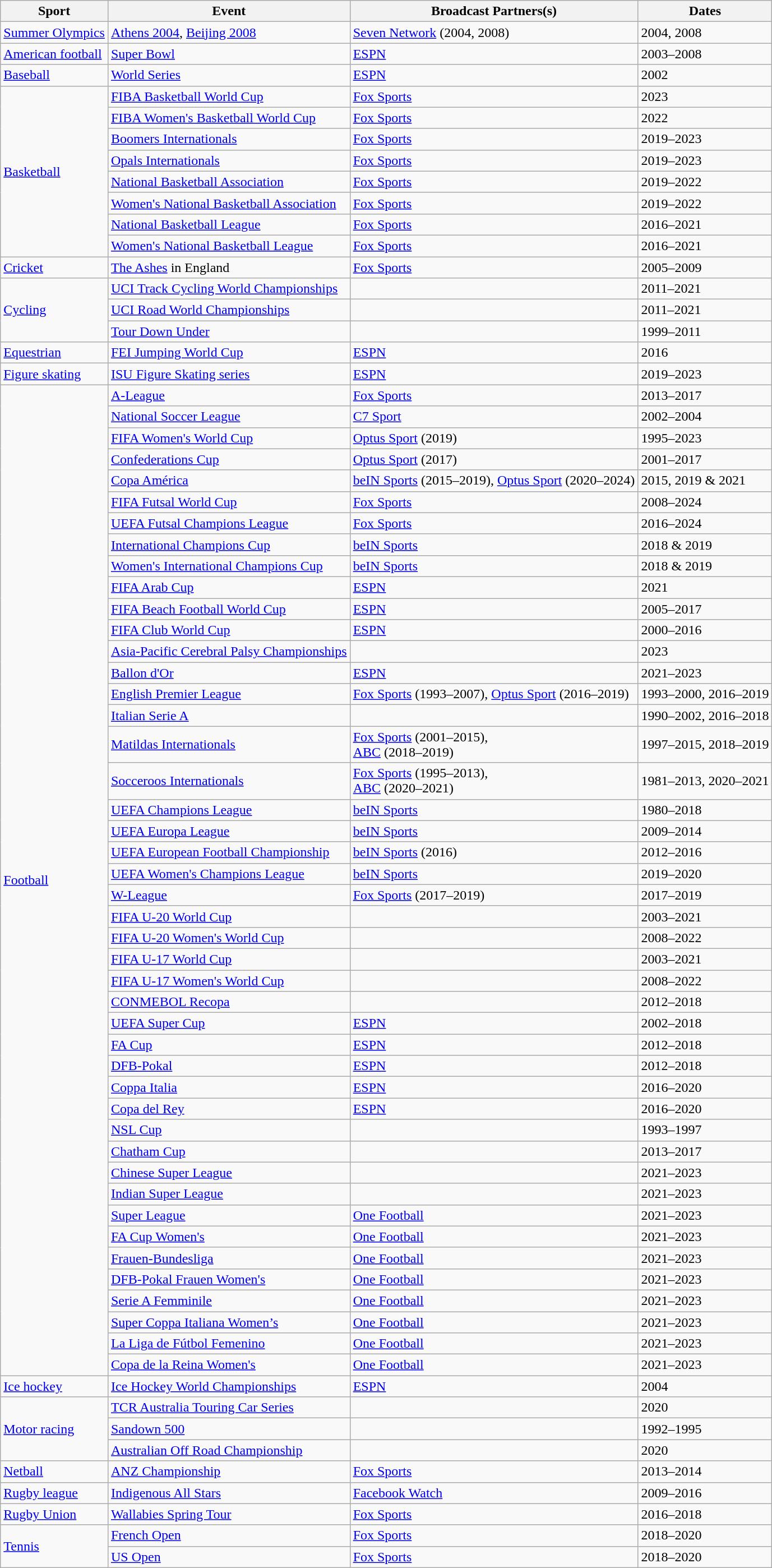<table class="wikitable">
<tr>
<th>Sport</th>
<th>Event</th>
<th>Broadcast Partners(s)</th>
<th>Dates</th>
</tr>
<tr>
<td><a href='#'>Summer Olympics</a></td>
<td><a href='#'>Athens 2004</a>, <a href='#'>Beijing 2008</a></td>
<td><a href='#'>Seven Network</a> (2004, 2008)</td>
<td>2004, 2008</td>
</tr>
<tr>
<td><a href='#'>American football</a></td>
<td><a href='#'>Super Bowl</a></td>
<td><a href='#'>ESPN</a></td>
<td>2003–2008</td>
</tr>
<tr>
<td><a href='#'>Baseball</a></td>
<td><a href='#'>World Series</a></td>
<td><a href='#'>ESPN</a></td>
<td>2002</td>
</tr>
<tr>
<td rowspan="8"><a href='#'>Basketball</a></td>
<td><a href='#'>FIBA Basketball World Cup</a></td>
<td><a href='#'>Fox Sports</a></td>
<td>2023</td>
</tr>
<tr>
<td><a href='#'>FIBA Women's Basketball World Cup</a></td>
<td><a href='#'>Fox Sports</a></td>
<td>2022</td>
</tr>
<tr>
<td><a href='#'>Boomers Internationals</a></td>
<td><a href='#'>Fox Sports</a></td>
<td>2019–2023</td>
</tr>
<tr>
<td><a href='#'>Opals Internationals</a></td>
<td><a href='#'>Fox Sports</a></td>
<td>2019–2023</td>
</tr>
<tr>
<td><a href='#'>National Basketball Association</a></td>
<td><a href='#'>Fox Sports</a></td>
<td>2019–2022</td>
</tr>
<tr>
<td><a href='#'>Women's National Basketball Association</a></td>
<td><a href='#'>Fox Sports</a></td>
<td>2019–2022</td>
</tr>
<tr>
<td><a href='#'>National Basketball League</a></td>
<td><a href='#'>Fox Sports</a></td>
<td>2016–2021</td>
</tr>
<tr>
<td><a href='#'>Women's National Basketball League</a></td>
<td><a href='#'>Fox Sports</a></td>
<td>2016–2021</td>
</tr>
<tr>
<td><a href='#'>Cricket</a></td>
<td><a href='#'>The Ashes</a> in England</td>
<td><a href='#'>Fox Sports</a></td>
<td>2005–2009</td>
</tr>
<tr>
<td rowspan="3"><a href='#'>Cycling</a></td>
<td><a href='#'>UCI Track Cycling World Championships</a></td>
<td></td>
<td>2011–2021</td>
</tr>
<tr>
<td><a href='#'>UCI Road World Championships</a></td>
<td></td>
<td>2011–2021</td>
</tr>
<tr>
<td><a href='#'>Tour Down Under</a></td>
<td></td>
<td>1999–2011</td>
</tr>
<tr>
<td><a href='#'>Equestrian</a></td>
<td><a href='#'>FEI Jumping World Cup</a></td>
<td><a href='#'>ESPN</a></td>
<td>2016</td>
</tr>
<tr>
<td><a href='#'>Figure skating</a></td>
<td><a href='#'>ISU Figure Skating series</a></td>
<td><a href='#'>ESPN</a></td>
<td>2019–2023</td>
</tr>
<tr>
<td rowspan="45"><a href='#'>Football</a></td>
<td><a href='#'>A-League</a></td>
<td><a href='#'>Fox Sports</a></td>
<td>2013–2017</td>
</tr>
<tr>
<td><a href='#'>National Soccer League</a></td>
<td><a href='#'>C7 Sport</a></td>
<td>2002–2004</td>
</tr>
<tr>
<td><a href='#'>FIFA Women's World Cup</a></td>
<td><a href='#'>Optus Sport</a> (2019)</td>
<td>1995–2023</td>
</tr>
<tr>
<td><a href='#'>Confederations Cup</a></td>
<td><a href='#'>Optus Sport</a> (2017)</td>
<td>2001–2017</td>
</tr>
<tr>
<td><a href='#'>Copa América</a></td>
<td><a href='#'>beIN Sports</a> (2015–2019), <a href='#'>Optus Sport</a> (2020–2024)</td>
<td>2015, 2019 & 2021</td>
</tr>
<tr>
<td><a href='#'>FIFA Futsal World Cup</a></td>
<td><a href='#'>Fox Sports</a></td>
<td>2008–2024</td>
</tr>
<tr>
<td><a href='#'>UEFA Futsal Champions League</a></td>
<td><a href='#'>Fox Sports</a></td>
<td>2016–2024</td>
</tr>
<tr>
<td><a href='#'>International Champions Cup</a></td>
<td><a href='#'>beIN Sports</a></td>
<td>2018 & 2019</td>
</tr>
<tr>
<td><a href='#'>Women's International Champions Cup</a></td>
<td><a href='#'>beIN Sports</a></td>
<td>2018 & 2019</td>
</tr>
<tr>
<td><a href='#'>FIFA Arab Cup</a></td>
<td><a href='#'>ESPN</a></td>
<td>2021</td>
</tr>
<tr>
<td><a href='#'>FIFA Beach Football World Cup</a></td>
<td><a href='#'>ESPN</a></td>
<td>2005–2017</td>
</tr>
<tr>
<td><a href='#'>FIFA Club World Cup</a></td>
<td><a href='#'>ESPN</a></td>
<td>2000–2016</td>
</tr>
<tr>
<td><a href='#'>Asia-Pacific Cerebral Palsy Championships</a></td>
<td></td>
<td>2023</td>
</tr>
<tr>
<td><a href='#'>Ballon d'Or</a></td>
<td><a href='#'>ESPN</a></td>
<td>2021–2023</td>
</tr>
<tr>
<td><a href='#'>English Premier League</a></td>
<td><a href='#'>Fox Sports</a> (1993–2007), <a href='#'>Optus Sport</a> (2016–2019)</td>
<td>1993–2000, 2016–2019</td>
</tr>
<tr>
<td><a href='#'>Italian Serie A</a></td>
<td></td>
<td>1990–2002, 2016–2018</td>
</tr>
<tr>
<td><a href='#'>Matildas Internationals</a></td>
<td><a href='#'>Fox Sports</a> (2001–2015),<br><a href='#'>ABC</a> (2018–2019)</td>
<td>1997–2015, 2018–2019</td>
</tr>
<tr>
<td><a href='#'>Socceroos Internationals</a></td>
<td><a href='#'>Fox Sports</a> (1995–2013),<br><a href='#'>ABC</a> (2020–2021)</td>
<td>1981–2013, 2020–2021</td>
</tr>
<tr>
<td><a href='#'>UEFA Champions League</a></td>
<td><a href='#'>beIN Sports</a></td>
<td>1980–2018</td>
</tr>
<tr>
<td><a href='#'>UEFA Europa League</a></td>
<td><a href='#'>beIN Sports</a></td>
<td>2009–2014</td>
</tr>
<tr>
<td><a href='#'>UEFA European Football Championship</a></td>
<td><a href='#'>beIN Sports</a> (2016)</td>
<td>2012–2016</td>
</tr>
<tr>
<td><a href='#'>UEFA Women's Champions League</a></td>
<td><a href='#'>beIN Sports</a></td>
<td>2019–2020</td>
</tr>
<tr>
<td><a href='#'>W-League</a></td>
<td><a href='#'>Fox Sports</a> (2017–2019)</td>
<td>2017–2019</td>
</tr>
<tr>
<td><a href='#'>FIFA U-20 World Cup</a></td>
<td></td>
<td>2003–2021</td>
</tr>
<tr>
<td><a href='#'>FIFA U-20 Women's World Cup</a></td>
<td></td>
<td>2008–2022</td>
</tr>
<tr>
<td><a href='#'>FIFA U-17 World Cup</a></td>
<td></td>
<td>2003–2021</td>
</tr>
<tr>
<td><a href='#'>FIFA U-17 Women's World Cup</a></td>
<td></td>
<td>2008–2022</td>
</tr>
<tr>
<td><a href='#'>CONMEBOL Recopa</a></td>
<td></td>
<td>2012–2018</td>
</tr>
<tr>
<td><a href='#'>UEFA Super Cup</a></td>
<td><a href='#'>ESPN</a></td>
<td>2002–2018</td>
</tr>
<tr>
<td><a href='#'>FA Cup</a></td>
<td><a href='#'>ESPN</a></td>
<td>2012–2018</td>
</tr>
<tr>
<td><a href='#'>DFB-Pokal</a></td>
<td><a href='#'>ESPN</a></td>
<td>2012–2018</td>
</tr>
<tr>
<td><a href='#'>Coppa Italia</a></td>
<td><a href='#'>ESPN</a></td>
<td>2016–2020</td>
</tr>
<tr>
<td><a href='#'>Copa del Rey</a></td>
<td><a href='#'>ESPN</a></td>
<td>2016–2020</td>
</tr>
<tr>
<td><a href='#'>NSL Cup</a></td>
<td></td>
<td>1993–1997</td>
</tr>
<tr>
<td><a href='#'>Chatham Cup</a></td>
<td></td>
<td>2013–2017</td>
</tr>
<tr>
<td><a href='#'>Chinese Super League</a></td>
<td></td>
<td>2021–2023</td>
</tr>
<tr>
<td><a href='#'>Indian Super League</a></td>
<td></td>
<td>2021–2023</td>
</tr>
<tr>
<td><a href='#'>Super League</a></td>
<td><a href='#'>One Football</a></td>
<td>2021–2023</td>
</tr>
<tr>
<td><a href='#'>FA Cup Women's</a></td>
<td><a href='#'>One Football</a></td>
<td>2021–2023</td>
</tr>
<tr>
<td><a href='#'>Frauen-Bundesliga</a></td>
<td><a href='#'>One Football</a></td>
<td>2021–2023</td>
</tr>
<tr>
<td><a href='#'>DFB-Pokal Frauen Women's</a></td>
<td><a href='#'>One Football</a></td>
<td>2021–2023</td>
</tr>
<tr>
<td><a href='#'>Serie A Femminile</a></td>
<td><a href='#'>One Football</a></td>
<td>2021–2023</td>
</tr>
<tr>
<td><a href='#'>Super Coppa Italiana Women’s</a></td>
<td><a href='#'>One Football</a></td>
<td>2021–2023</td>
</tr>
<tr>
<td><a href='#'>La Liga de Fútbol Femenino</a></td>
<td><a href='#'>One Football</a></td>
<td>2021–2023</td>
</tr>
<tr>
<td><a href='#'>Copa de la Reina Women's</a></td>
<td><a href='#'>One Football</a></td>
<td>2021–2023</td>
</tr>
<tr>
<td><a href='#'>Ice hockey</a></td>
<td><a href='#'>Ice Hockey World Championships</a></td>
<td><a href='#'>ESPN</a></td>
<td>2004</td>
</tr>
<tr>
<td rowspan="3"><a href='#'>Motor racing</a></td>
<td><a href='#'>TCR Australia Touring Car Series</a></td>
<td></td>
<td>2020</td>
</tr>
<tr>
<td><a href='#'>Sandown 500</a></td>
<td></td>
<td>1992–1995</td>
</tr>
<tr>
<td><a href='#'>Australian Off Road Championship</a></td>
<td></td>
<td>2020</td>
</tr>
<tr>
<td><a href='#'>Netball</a></td>
<td><a href='#'>ANZ Championship</a></td>
<td><a href='#'>Fox Sports</a></td>
<td>2013–2014</td>
</tr>
<tr>
<td><a href='#'>Rugby league</a></td>
<td><a href='#'>Indigenous All Stars</a></td>
<td><a href='#'>Facebook Watch</a></td>
<td>2009–2016</td>
</tr>
<tr>
<td><a href='#'>Rugby Union</a></td>
<td><a href='#'>Wallabies Spring Tour</a></td>
<td><a href='#'>Fox Sports</a></td>
<td>2016–2018</td>
</tr>
<tr>
<td rowspan="2"><a href='#'>Tennis</a></td>
<td><a href='#'>French Open</a></td>
<td><a href='#'>Fox Sports</a></td>
<td>2018–2020</td>
</tr>
<tr>
<td><a href='#'>US Open</a></td>
<td><a href='#'>Fox Sports</a></td>
<td>2018–2020</td>
</tr>
</table>
